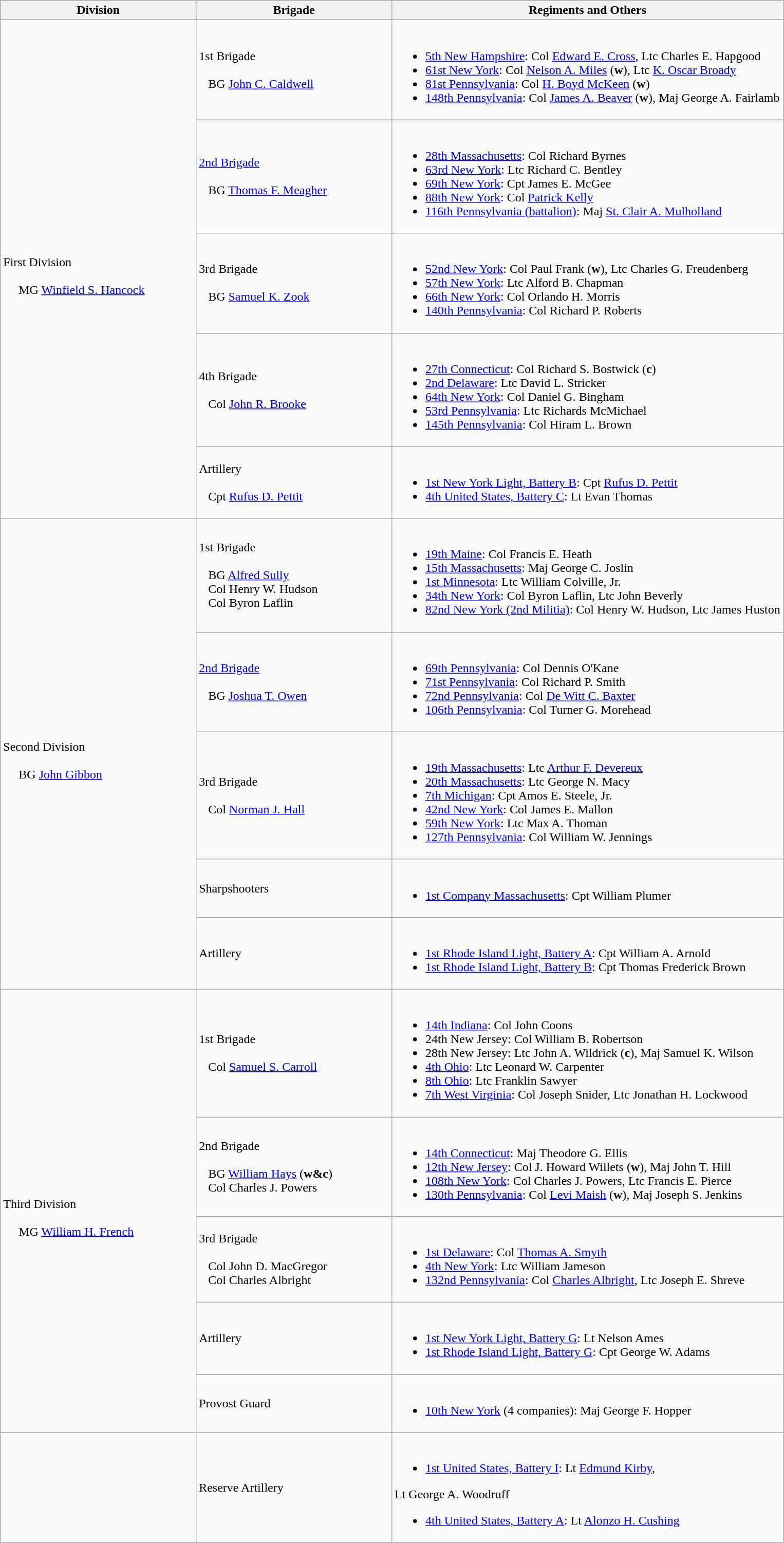<table class="wikitable">
<tr>
<th width=25%>Division</th>
<th width=25%>Brigade</th>
<th>Regiments and Others</th>
</tr>
<tr>
<td rowspan=5><br>First Division<br>

<br>    
MG <a href='#'>Winfield S. Hancock</a></td>
<td>1st Brigade<br><br>  
BG <a href='#'>John C. Caldwell</a></td>
<td><br><ul><li><a href='#'>5th New Hampshire</a>: Col <a href='#'>Edward E. Cross</a>, Ltc Charles E. Hapgood</li><li><a href='#'>61st New York</a>: Col <a href='#'>Nelson A. Miles</a> (<strong>w</strong>), Ltc <a href='#'>K. Oscar Broady</a></li><li><a href='#'>81st Pennsylvania</a>: Col <a href='#'>H. Boyd McKeen</a> (<strong>w</strong>)</li><li><a href='#'>148th Pennsylvania</a>: Col <a href='#'>James A. Beaver</a> (<strong>w</strong>), Maj George A. Fairlamb</li></ul></td>
</tr>
<tr>
<td><a href='#'>2nd Brigade</a><br><br>  
BG <a href='#'>Thomas F. Meagher</a></td>
<td><br><ul><li><a href='#'>28th Massachusetts</a>: Col Richard Byrnes</li><li><a href='#'>63rd New York</a>: Ltc Richard C. Bentley</li><li><a href='#'>69th New York</a>: Cpt James E. McGee</li><li><a href='#'>88th New York</a>: Col <a href='#'>Patrick Kelly</a></li><li><a href='#'>116th Pennsylvania (battalion)</a>: Maj <a href='#'>St. Clair A. Mulholland</a></li></ul></td>
</tr>
<tr>
<td>3rd Brigade<br><br>  
BG <a href='#'>Samuel K. Zook</a></td>
<td><br><ul><li><a href='#'>52nd New York</a>: Col Paul Frank (<strong>w</strong>), Ltc Charles G. Freudenberg</li><li><a href='#'>57th New York</a>: Ltc Alford B. Chapman</li><li><a href='#'>66th New York</a>: Col Orlando H. Morris</li><li><a href='#'>140th Pennsylvania</a>: Col Richard P. Roberts</li></ul></td>
</tr>
<tr>
<td>4th Brigade<br><br>   
Col <a href='#'>John R. Brooke</a></td>
<td><br><ul><li><a href='#'>27th Connecticut</a>: Col Richard S. Bostwick (<strong>c</strong>)</li><li><a href='#'>2nd Delaware</a>: Ltc David L. Stricker</li><li><a href='#'>64th New York</a>: Col Daniel G. Bingham</li><li><a href='#'>53rd Pennsylvania</a>: Ltc Richards McMichael</li><li><a href='#'>145th Pennsylvania</a>: Col Hiram L. Brown</li></ul></td>
</tr>
<tr>
<td>Artillery<br><br>  
Cpt <a href='#'>Rufus D. Pettit</a></td>
<td><br><ul><li><a href='#'>1st New York Light, Battery B</a>: Cpt <a href='#'>Rufus D. Pettit</a></li><li><a href='#'>4th United States, Battery C</a>: Lt Evan Thomas</li></ul></td>
</tr>
<tr>
<td rowspan=5><br>Second Division<br>
<br>    
BG <a href='#'>John Gibbon</a></td>
<td>1st Brigade<br><br>  
BG <a href='#'>Alfred Sully</a>
<br>  
Col Henry W. Hudson
<br>  
Col Byron Laflin</td>
<td><br><ul><li><a href='#'>19th Maine</a>: Col Francis E. Heath</li><li><a href='#'>15th Massachusetts</a>: Maj George C. Joslin</li><li><a href='#'>1st Minnesota</a>: Ltc William Colville, Jr.</li><li><a href='#'>34th New York</a>: Col Byron Laflin, Ltc John Beverly</li><li><a href='#'>82nd New York (2nd Militia)</a>: Col Henry W. Hudson, Ltc James Huston</li></ul></td>
</tr>
<tr>
<td><a href='#'>2nd Brigade</a><br><br>  
BG <a href='#'>Joshua T. Owen</a></td>
<td><br><ul><li><a href='#'>69th Pennsylvania</a>: Col Dennis O'Kane</li><li><a href='#'>71st Pennsylvania</a>: Col Richard P. Smith</li><li><a href='#'>72nd Pennsylvania</a>: Col <a href='#'>De Witt C. Baxter</a></li><li><a href='#'>106th Pennsylvania</a>: Col Turner G. Morehead</li></ul></td>
</tr>
<tr>
<td>3rd Brigade<br><br>  
Col <a href='#'>Norman J. Hall</a></td>
<td><br><ul><li><a href='#'>19th Massachusetts</a>: Ltc <a href='#'>Arthur F. Devereux</a></li><li><a href='#'>20th Massachusetts</a>: Ltc George N. Macy</li><li><a href='#'>7th Michigan</a>: Cpt Amos E. Steele, Jr.</li><li><a href='#'>42nd New York</a>: Col James E. Mallon</li><li><a href='#'>59th New York</a>: Ltc Max A. Thoman</li><li><a href='#'>127th Pennsylvania</a>: Col William W. Jennings</li></ul></td>
</tr>
<tr>
<td>Sharpshooters</td>
<td><br><ul><li><a href='#'>1st Company Massachusetts</a>: Cpt William Plumer</li></ul></td>
</tr>
<tr>
<td>Artillery</td>
<td><br><ul><li><a href='#'>1st Rhode Island Light, Battery A</a>: Cpt William A. Arnold</li><li><a href='#'>1st Rhode Island Light, Battery B</a>: Cpt Thomas Frederick Brown</li></ul></td>
</tr>
<tr>
<td rowspan=5><br>Third Division<br>
<br>    
MG <a href='#'>William H. French</a></td>
<td>1st Brigade<br><br>  
Col <a href='#'>Samuel S. Carroll</a></td>
<td><br><ul><li><a href='#'>14th Indiana</a>: Col John Coons</li><li>24th New Jersey: Col William B. Robertson</li><li>28th New Jersey: Ltc John A. Wildrick (<strong>c</strong>), Maj Samuel K. Wilson</li><li><a href='#'>4th Ohio</a>: Ltc Leonard W. Carpenter</li><li><a href='#'>8th Ohio</a>: Ltc Franklin Sawyer</li><li><a href='#'>7th West Virginia</a>: Col Joseph Snider, Ltc Jonathan H. Lockwood</li></ul></td>
</tr>
<tr>
<td>2nd Brigade<br><br>  
BG <a href='#'>William Hays</a> (<strong>w&c</strong>)
<br>  
Col Charles J. Powers</td>
<td><br><ul><li><a href='#'>14th Connecticut</a>: Maj Theodore G. Ellis</li><li><a href='#'>12th New Jersey</a>: Col J. Howard Willets (<strong>w</strong>), Maj John T. Hill</li><li><a href='#'>108th New York</a>: Col Charles J. Powers, Ltc Francis E. Pierce</li><li><a href='#'>130th Pennsylvania</a>: Col <a href='#'>Levi Maish</a> (<strong>w</strong>), Maj Joseph S. Jenkins</li></ul></td>
</tr>
<tr>
<td>3rd Brigade<br><br>  
Col John D. MacGregor
<br>  
Col Charles Albright</td>
<td><br><ul><li><a href='#'>1st Delaware</a>: Col <a href='#'>Thomas A. Smyth</a></li><li><a href='#'>4th New York</a>: Ltc William Jameson</li><li><a href='#'>132nd Pennsylvania</a>: Col <a href='#'>Charles Albright</a>, Ltc Joseph E. Shreve</li></ul></td>
</tr>
<tr>
<td>Artillery</td>
<td><br><ul><li><a href='#'>1st New York Light, Battery G</a>: Lt Nelson Ames</li><li><a href='#'>1st Rhode Island Light, Battery G</a>: Cpt George W. Adams</li></ul></td>
</tr>
<tr>
<td>Provost Guard</td>
<td><br><ul><li><a href='#'>10th New York</a> (4 companies): Maj George F. Hopper</li></ul></td>
</tr>
<tr>
<td></td>
<td>Reserve Artillery<br></td>
<td><br><ul><li><a href='#'>1st United States, Battery I</a>: Lt <a href='#'>Edmund Kirby</a>,</li></ul>Lt George A. Woodruff<ul><li><a href='#'>4th United States, Battery A</a>: Lt <a href='#'>Alonzo H. Cushing</a></li></ul></td>
</tr>
</table>
